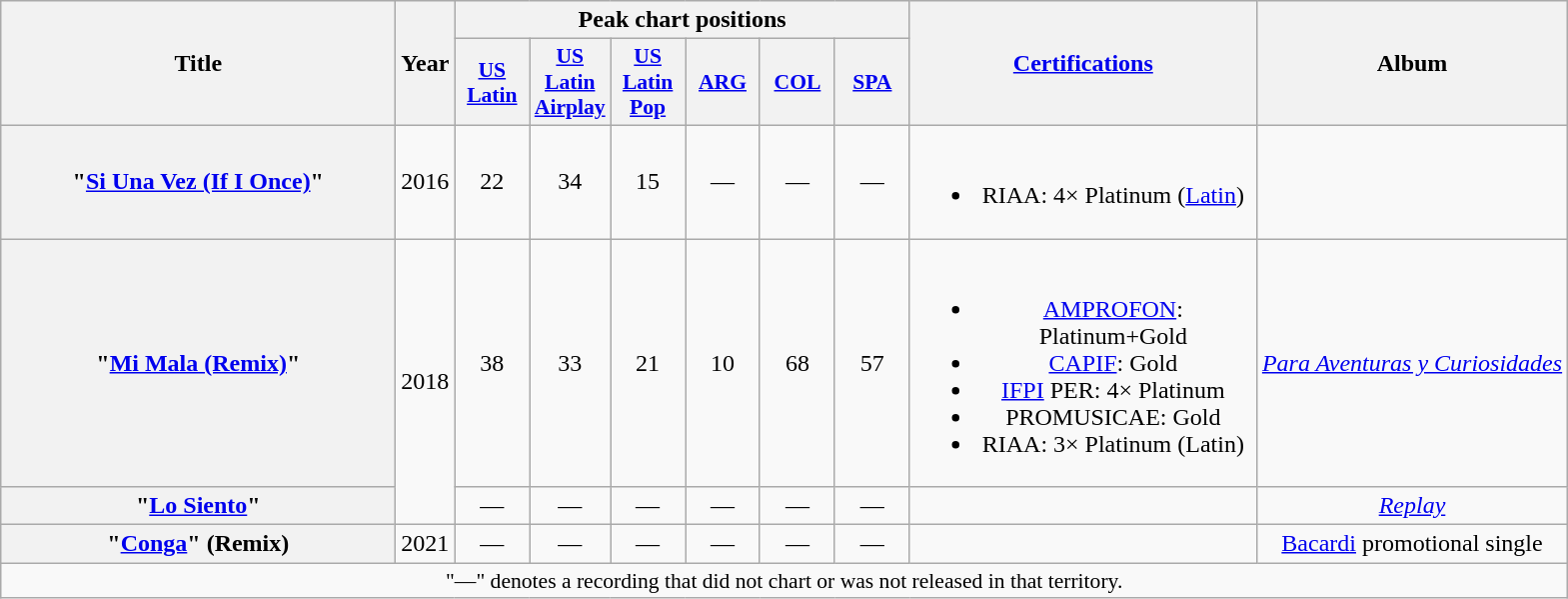<table class="wikitable plainrowheaders" style="text-align:center;">
<tr>
<th scope="col" rowspan="2" style="width:16em;">Title</th>
<th scope="col" rowspan="2">Year</th>
<th scope="col" colspan="6">Peak chart positions</th>
<th scope="col" rowspan="2" style="width:14em;"><a href='#'>Certifications</a></th>
<th scope="col" rowspan="2">Album</th>
</tr>
<tr>
<th scope="col" style="width:3em;font-size:90%;"><a href='#'>US<br>Latin</a><br></th>
<th scope="col" style="width:3em;font-size:90%;"><a href='#'>US<br>Latin<br>Airplay</a><br></th>
<th scope="col" style="width:3em;font-size:90%;"><a href='#'>US<br>Latin<br>Pop</a><br></th>
<th scope="col" style="width:3em;font-size:90%;"><a href='#'>ARG</a><br></th>
<th scope="col" style="width:3em;font-size:90%;"><a href='#'>COL</a><br></th>
<th scope="col" style="width:3em;font-size:90%;"><a href='#'>SPA</a><br></th>
</tr>
<tr>
<th scope="row">"<a href='#'>Si Una Vez (If I Once)</a>"<br></th>
<td>2016</td>
<td>22</td>
<td>34</td>
<td>15</td>
<td>—</td>
<td>—</td>
<td>—</td>
<td><br><ul><li>RIAA: 4× Platinum <span>(<a href='#'>Latin</a>)</span></li></ul></td>
<td></td>
</tr>
<tr>
<th scope="row">"<a href='#'>Mi Mala (Remix)</a>"<br></th>
<td rowspan="2">2018</td>
<td>38</td>
<td>33</td>
<td>21</td>
<td>10</td>
<td>68</td>
<td>57</td>
<td><br><ul><li><a href='#'>AMPROFON</a>: Platinum+Gold</li><li><a href='#'>CAPIF</a>: Gold</li><li><a href='#'>IFPI</a> PER: 4× Platinum</li><li>PROMUSICAE: Gold</li><li>RIAA: 3× Platinum <span>(Latin)</span></li></ul></td>
<td><em><a href='#'>Para Aventuras y Curiosidades</a></em></td>
</tr>
<tr>
<th scope="row">"<a href='#'>Lo Siento</a>"<br></th>
<td>—</td>
<td>—</td>
<td>—</td>
<td>—</td>
<td>—</td>
<td>—</td>
<td></td>
<td><em><a href='#'>Replay</a></em></td>
</tr>
<tr>
<th scope="row">"<a href='#'>Conga</a>" (Remix)<br></th>
<td>2021</td>
<td>—</td>
<td>—</td>
<td>—</td>
<td>—</td>
<td>—</td>
<td>—</td>
<td></td>
<td><a href='#'>Bacardi</a> promotional single</td>
</tr>
<tr>
<td colspan="15" style="font-size:90%">"—" denotes a recording that did not chart or was not released in that territory.</td>
</tr>
</table>
